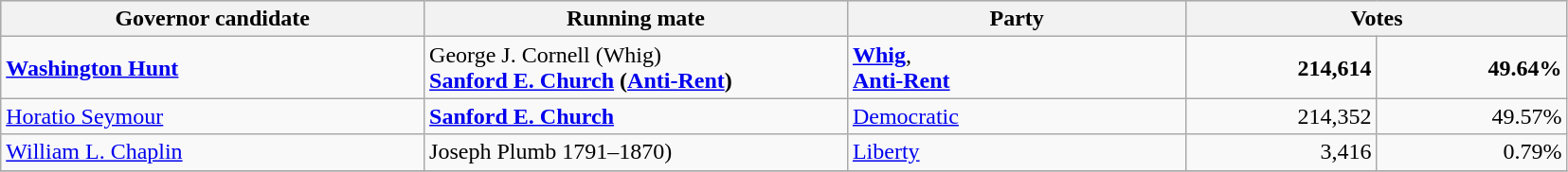<table class=wikitable>
<tr bgcolor=lightgrey>
<th width="20%">Governor candidate</th>
<th width="20%">Running mate</th>
<th width="16%">Party</th>
<th width="18%" colspan="2">Votes</th>
</tr>
<tr>
<td><strong><a href='#'>Washington Hunt</a></strong></td>
<td>George J. Cornell (Whig) <br><strong><a href='#'>Sanford E. Church</a> (<a href='#'>Anti-Rent</a>)</strong></td>
<td><strong><a href='#'>Whig</a></strong>, <br><strong><a href='#'>Anti-Rent</a></strong></td>
<td align="right"><strong>214,614</strong></td>
<td align="right"><strong>49.64%</strong></td>
</tr>
<tr>
<td><a href='#'>Horatio Seymour</a></td>
<td><strong><a href='#'>Sanford E. Church</a></strong></td>
<td><a href='#'>Democratic</a></td>
<td align="right">214,352</td>
<td align="right">49.57%</td>
</tr>
<tr>
<td><a href='#'>William L. Chaplin</a></td>
<td>Joseph Plumb 1791–1870)</td>
<td><a href='#'>Liberty</a></td>
<td align="right">3,416</td>
<td align="right">0.79%</td>
</tr>
<tr>
</tr>
</table>
